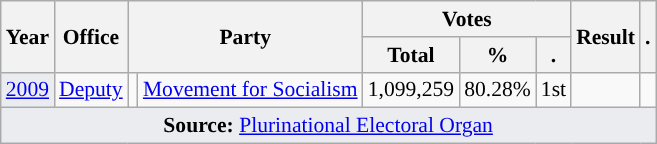<table class="wikitable" style="font-size: 90%; text-align:center;">
<tr>
<th rowspan=2>Year</th>
<th rowspan=2>Office</th>
<th colspan=2 rowspan=2>Party</th>
<th colspan=3>Votes</th>
<th rowspan=2>Result</th>
<th rowspan=2>.</th>
</tr>
<tr>
<th>Total</th>
<th>%</th>
<th>.</th>
</tr>
<tr>
<td style="background-color:#EAECF0;"><a href='#'>2009</a></td>
<td><a href='#'>Deputy</a></td>
<td style="background-color:"></td>
<td><a href='#'>Movement for Socialism</a></td>
<td>1,099,259</td>
<td>80.28%</td>
<td>1st</td>
<td></td>
<td></td>
</tr>
<tr>
<td style="background-color:#EAECF0;" colspan=9><strong>Source:</strong> <a href='#'>Plurinational Electoral Organ</a>  </td>
</tr>
</table>
